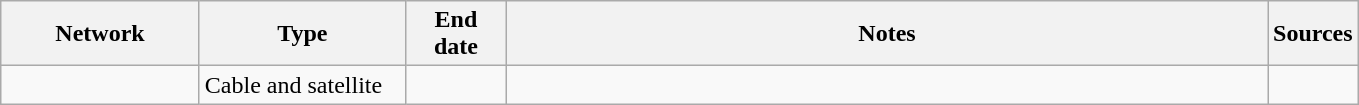<table class="wikitable">
<tr>
<th style="text-align:center; width:125px">Network</th>
<th style="text-align:center; width:130px">Type</th>
<th style="text-align:center; width:60px">End date</th>
<th style="text-align:center; width:500px">Notes</th>
<th style="text-align:center; width:30px">Sources</th>
</tr>
<tr>
<td><a href='#'></a></td>
<td>Cable and satellite</td>
<td></td>
<td></td>
<td></td>
</tr>
</table>
